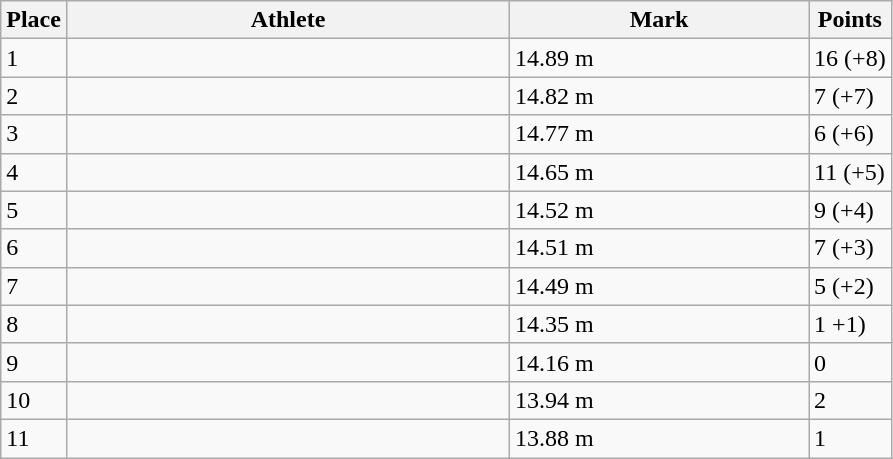<table class="wikitable sortable">
<tr>
<th>Place</th>
<th style="width:18em">Athlete</th>
<th style="width:12em">Mark</th>
<th>Points</th>
</tr>
<tr>
<td>1</td>
<td></td>
<td>14.89 m </td>
<td>16 (+8)</td>
</tr>
<tr>
<td>2</td>
<td></td>
<td>14.82 m </td>
<td>7 (+7)</td>
</tr>
<tr>
<td>3</td>
<td></td>
<td>14.77 m  </td>
<td>6 (+6)</td>
</tr>
<tr>
<td>4</td>
<td></td>
<td>14.65 m </td>
<td>11 (+5)</td>
</tr>
<tr>
<td>5</td>
<td></td>
<td>14.52 m </td>
<td>9 (+4)</td>
</tr>
<tr>
<td>6</td>
<td></td>
<td>14.51 m </td>
<td>7 (+3)</td>
</tr>
<tr>
<td>7</td>
<td></td>
<td>14.49 m </td>
<td>5 (+2)</td>
</tr>
<tr>
<td>8</td>
<td></td>
<td>14.35 m </td>
<td>1 +1)</td>
</tr>
<tr>
<td>9</td>
<td></td>
<td>14.16 m </td>
<td>0</td>
</tr>
<tr>
<td>10</td>
<td></td>
<td>13.94 m </td>
<td>2</td>
</tr>
<tr>
<td>11</td>
<td></td>
<td>13.88 m </td>
<td>1</td>
</tr>
</table>
